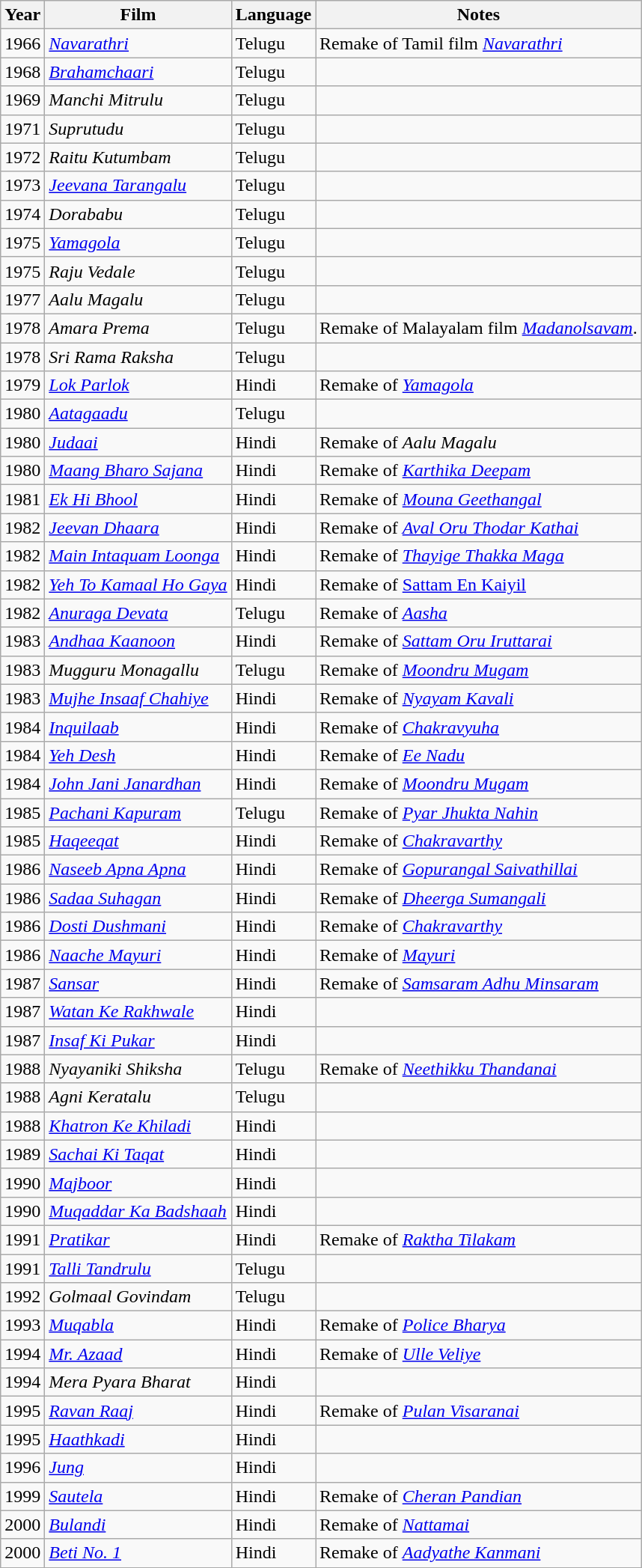<table class="wikitable sortable">
<tr>
<th>Year</th>
<th>Film</th>
<th>Language</th>
<th>Notes</th>
</tr>
<tr>
<td>1966</td>
<td><em><a href='#'>Navarathri</a></em></td>
<td>Telugu</td>
<td>Remake of Tamil film <em><a href='#'>Navarathri</a></em></td>
</tr>
<tr>
<td>1968</td>
<td><em><a href='#'>Brahamchaari</a></em></td>
<td>Telugu</td>
<td></td>
</tr>
<tr>
<td>1969</td>
<td><em>Manchi Mitrulu</em></td>
<td>Telugu</td>
<td></td>
</tr>
<tr>
<td>1971</td>
<td><em>Suprutudu</em></td>
<td>Telugu</td>
<td></td>
</tr>
<tr>
<td>1972</td>
<td><em>Raitu Kutumbam</em></td>
<td>Telugu</td>
<td></td>
</tr>
<tr>
<td>1973</td>
<td><em><a href='#'>Jeevana Tarangalu</a></em></td>
<td>Telugu</td>
<td></td>
</tr>
<tr>
<td>1974</td>
<td><em>Dorababu</em></td>
<td>Telugu</td>
<td></td>
</tr>
<tr>
<td>1975</td>
<td><em><a href='#'>Yamagola</a></em></td>
<td>Telugu</td>
<td></td>
</tr>
<tr>
<td>1975</td>
<td><em>Raju Vedale</em></td>
<td>Telugu</td>
<td></td>
</tr>
<tr>
<td>1977</td>
<td><em>Aalu Magalu</em></td>
<td>Telugu</td>
<td></td>
</tr>
<tr>
<td>1978</td>
<td><em>Amara Prema</em></td>
<td>Telugu</td>
<td>Remake of Malayalam film <em><a href='#'>Madanolsavam</a></em>.</td>
</tr>
<tr>
<td>1978</td>
<td><em>Sri Rama Raksha</em></td>
<td>Telugu</td>
<td></td>
</tr>
<tr>
<td>1979</td>
<td><em><a href='#'>Lok Parlok</a></em></td>
<td>Hindi</td>
<td>Remake of <em><a href='#'>Yamagola</a></em></td>
</tr>
<tr>
<td>1980</td>
<td><em><a href='#'>Aatagaadu</a></em></td>
<td>Telugu</td>
<td></td>
</tr>
<tr>
<td>1980</td>
<td><em><a href='#'>Judaai</a></em></td>
<td>Hindi</td>
<td>Remake of <em>Aalu Magalu</em></td>
</tr>
<tr>
<td>1980</td>
<td><em><a href='#'>Maang Bharo Sajana</a></em></td>
<td>Hindi</td>
<td>Remake of <em><a href='#'>Karthika Deepam</a></em></td>
</tr>
<tr>
<td>1981</td>
<td><em><a href='#'>Ek Hi Bhool</a></em></td>
<td>Hindi</td>
<td>Remake of <em><a href='#'>Mouna Geethangal</a></em></td>
</tr>
<tr>
<td>1982</td>
<td><em><a href='#'>Jeevan Dhaara</a></em></td>
<td>Hindi</td>
<td>Remake of <em><a href='#'>Aval Oru Thodar Kathai</a></em></td>
</tr>
<tr>
<td>1982</td>
<td><em><a href='#'>Main Intaquam Loonga</a></em></td>
<td>Hindi</td>
<td>Remake of <em><a href='#'>Thayige Thakka Maga</a></em></td>
</tr>
<tr>
<td>1982</td>
<td><em><a href='#'>Yeh To Kamaal Ho Gaya</a></em></td>
<td>Hindi</td>
<td>Remake of <a href='#'>Sattam En Kaiyil</a></td>
</tr>
<tr>
<td>1982</td>
<td><em><a href='#'>Anuraga Devata</a></em></td>
<td>Telugu</td>
<td>Remake of <em><a href='#'>Aasha</a></em></td>
</tr>
<tr>
<td>1983</td>
<td><em><a href='#'>Andhaa Kaanoon</a></em></td>
<td>Hindi</td>
<td>Remake of <em><a href='#'>Sattam Oru Iruttarai</a></em></td>
</tr>
<tr>
<td>1983</td>
<td><em>Mugguru Monagallu</em></td>
<td>Telugu</td>
<td>Remake of <em><a href='#'>Moondru Mugam</a></em></td>
</tr>
<tr>
<td>1983</td>
<td><em><a href='#'>Mujhe Insaaf Chahiye</a></em></td>
<td>Hindi</td>
<td>Remake of <em><a href='#'>Nyayam Kavali</a></em></td>
</tr>
<tr>
<td>1984</td>
<td><em><a href='#'>Inquilaab</a></em></td>
<td>Hindi</td>
<td>Remake of <em><a href='#'>Chakravyuha</a></em></td>
</tr>
<tr>
<td>1984</td>
<td><em><a href='#'>Yeh Desh</a></em></td>
<td>Hindi</td>
<td>Remake of <em><a href='#'>Ee Nadu</a></em></td>
</tr>
<tr>
<td>1984</td>
<td><em><a href='#'>John Jani Janardhan</a></em></td>
<td>Hindi</td>
<td>Remake of <em><a href='#'>Moondru Mugam</a></em></td>
</tr>
<tr>
<td>1985</td>
<td><em><a href='#'>Pachani Kapuram</a></em></td>
<td>Telugu</td>
<td>Remake of <em><a href='#'>Pyar Jhukta Nahin</a></em></td>
</tr>
<tr>
<td>1985</td>
<td><em><a href='#'>Haqeeqat</a></em></td>
<td>Hindi</td>
<td>Remake of <em><a href='#'>Chakravarthy</a></em></td>
</tr>
<tr>
<td>1986</td>
<td><em><a href='#'>Naseeb Apna Apna</a></em></td>
<td>Hindi</td>
<td>Remake of <em><a href='#'>Gopurangal Saivathillai</a></em></td>
</tr>
<tr>
<td>1986</td>
<td><em><a href='#'>Sadaa Suhagan</a></em></td>
<td>Hindi</td>
<td>Remake of <em><a href='#'>Dheerga Sumangali</a></em></td>
</tr>
<tr>
<td>1986</td>
<td><em><a href='#'>Dosti Dushmani</a></em></td>
<td>Hindi</td>
<td>Remake of <em><a href='#'>Chakravarthy</a></em></td>
</tr>
<tr>
<td>1986</td>
<td><em><a href='#'>Naache Mayuri</a></em></td>
<td>Hindi</td>
<td>Remake of <em><a href='#'>Mayuri</a></em></td>
</tr>
<tr>
<td>1987</td>
<td><em><a href='#'>Sansar</a></em></td>
<td>Hindi</td>
<td>Remake of <em><a href='#'>Samsaram Adhu Minsaram</a></em></td>
</tr>
<tr>
<td>1987</td>
<td><em><a href='#'>Watan Ke Rakhwale</a></em></td>
<td>Hindi</td>
<td></td>
</tr>
<tr>
<td>1987</td>
<td><em><a href='#'>Insaf Ki Pukar</a></em></td>
<td>Hindi</td>
<td></td>
</tr>
<tr>
<td>1988</td>
<td><em>Nyayaniki Shiksha</em></td>
<td>Telugu</td>
<td>Remake of <em><a href='#'>Neethikku Thandanai</a></em></td>
</tr>
<tr>
<td>1988</td>
<td><em>Agni Keratalu</em></td>
<td>Telugu</td>
<td></td>
</tr>
<tr>
<td>1988</td>
<td><em><a href='#'>Khatron Ke Khiladi</a></em></td>
<td>Hindi</td>
<td></td>
</tr>
<tr>
<td>1989</td>
<td><em><a href='#'>Sachai Ki Taqat</a></em></td>
<td>Hindi</td>
<td></td>
</tr>
<tr>
<td>1990</td>
<td><em><a href='#'>Majboor</a></em></td>
<td>Hindi</td>
<td></td>
</tr>
<tr>
<td>1990</td>
<td><em><a href='#'>Muqaddar Ka Badshaah</a></em></td>
<td>Hindi</td>
<td></td>
</tr>
<tr>
<td>1991</td>
<td><em><a href='#'>Pratikar</a></em></td>
<td>Hindi</td>
<td>Remake of <em><a href='#'>Raktha Tilakam</a></em></td>
</tr>
<tr>
<td>1991</td>
<td><em><a href='#'>Talli Tandrulu</a></em></td>
<td>Telugu</td>
<td></td>
</tr>
<tr>
<td>1992</td>
<td><em>Golmaal Govindam</em></td>
<td>Telugu</td>
<td></td>
</tr>
<tr>
<td>1993</td>
<td><em><a href='#'>Muqabla</a></em></td>
<td>Hindi</td>
<td>Remake of <em><a href='#'>Police Bharya</a></em></td>
</tr>
<tr>
<td>1994</td>
<td><em><a href='#'>Mr. Azaad</a></em></td>
<td>Hindi</td>
<td>Remake of <em><a href='#'>Ulle Veliye</a></em></td>
</tr>
<tr>
<td>1994</td>
<td><em>Mera Pyara Bharat</em></td>
<td>Hindi</td>
<td></td>
</tr>
<tr>
<td>1995</td>
<td><em><a href='#'>Ravan Raaj</a></em></td>
<td>Hindi</td>
<td>Remake of <em><a href='#'>Pulan Visaranai</a></em></td>
</tr>
<tr>
<td>1995</td>
<td><em><a href='#'>Haathkadi</a></em></td>
<td>Hindi</td>
<td></td>
</tr>
<tr>
<td>1996</td>
<td><em><a href='#'>Jung</a></em></td>
<td>Hindi</td>
<td></td>
</tr>
<tr>
<td>1999</td>
<td><em><a href='#'>Sautela</a></em></td>
<td>Hindi</td>
<td>Remake of <em><a href='#'>Cheran Pandian</a></em></td>
</tr>
<tr>
<td>2000</td>
<td><em><a href='#'>Bulandi</a></em></td>
<td>Hindi</td>
<td>Remake of <em><a href='#'>Nattamai</a></em></td>
</tr>
<tr>
<td>2000</td>
<td><em><a href='#'>Beti No. 1</a></em></td>
<td>Hindi</td>
<td>Remake of <em><a href='#'>Aadyathe Kanmani</a></em></td>
</tr>
<tr>
</tr>
</table>
